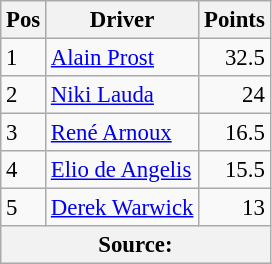<table class="wikitable" style="font-size: 95%;">
<tr>
<th>Pos</th>
<th>Driver</th>
<th>Points</th>
</tr>
<tr>
<td>1</td>
<td> <a href='#'>Alain Prost</a></td>
<td align="right">32.5</td>
</tr>
<tr>
<td>2</td>
<td> <a href='#'>Niki Lauda</a></td>
<td align="right">24</td>
</tr>
<tr>
<td>3</td>
<td> <a href='#'>René Arnoux</a></td>
<td align="right">16.5</td>
</tr>
<tr>
<td>4</td>
<td> <a href='#'>Elio de Angelis</a></td>
<td align="right">15.5</td>
</tr>
<tr>
<td>5</td>
<td> <a href='#'>Derek Warwick</a></td>
<td align="right">13</td>
</tr>
<tr>
<th colspan=4>Source: </th>
</tr>
</table>
